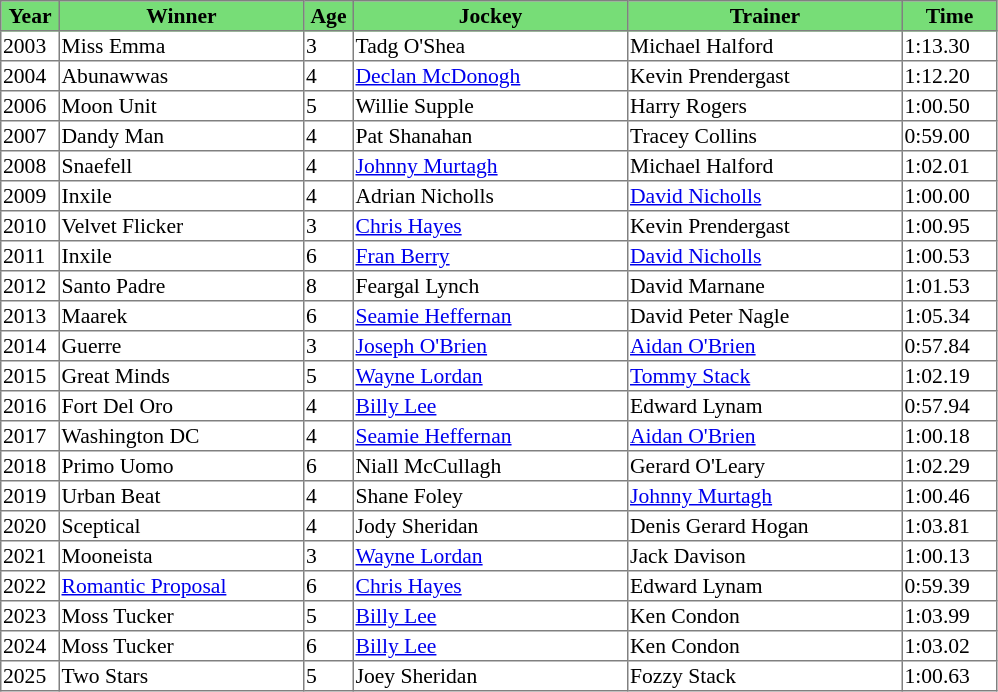<table class = "sortable" | border="1" style="border-collapse: collapse; font-size:90%">
<tr bgcolor="#77dd77" align="center">
<th style="width:36px"><strong>Year</strong></th>
<th style="width:160px"><strong>Winner</strong></th>
<th style="width:30px"><strong>Age</strong></th>
<th style="width:180px"><strong>Jockey</strong></th>
<th style="width:180px"><strong>Trainer</strong></th>
<th style="width:60px"><strong>Time</strong></th>
</tr>
<tr>
<td>2003</td>
<td>Miss Emma</td>
<td>3</td>
<td>Tadg O'Shea</td>
<td>Michael Halford</td>
<td>1:13.30</td>
</tr>
<tr>
<td>2004</td>
<td>Abunawwas</td>
<td>4</td>
<td><a href='#'>Declan McDonogh</a></td>
<td>Kevin Prendergast</td>
<td>1:12.20</td>
</tr>
<tr>
<td>2006</td>
<td>Moon Unit</td>
<td>5</td>
<td>Willie Supple</td>
<td>Harry Rogers</td>
<td>1:00.50</td>
</tr>
<tr>
<td>2007</td>
<td>Dandy Man</td>
<td>4</td>
<td>Pat Shanahan</td>
<td>Tracey Collins</td>
<td>0:59.00</td>
</tr>
<tr>
<td>2008</td>
<td>Snaefell</td>
<td>4</td>
<td><a href='#'>Johnny Murtagh</a></td>
<td>Michael Halford</td>
<td>1:02.01</td>
</tr>
<tr>
<td>2009</td>
<td>Inxile</td>
<td>4</td>
<td>Adrian Nicholls</td>
<td><a href='#'>David Nicholls</a></td>
<td>1:00.00</td>
</tr>
<tr>
<td>2010</td>
<td>Velvet Flicker</td>
<td>3</td>
<td><a href='#'>Chris Hayes</a></td>
<td>Kevin Prendergast</td>
<td>1:00.95</td>
</tr>
<tr>
<td>2011</td>
<td>Inxile</td>
<td>6</td>
<td><a href='#'>Fran Berry</a></td>
<td><a href='#'>David Nicholls</a></td>
<td>1:00.53</td>
</tr>
<tr>
<td>2012</td>
<td>Santo Padre</td>
<td>8</td>
<td>Feargal Lynch</td>
<td>David Marnane</td>
<td>1:01.53</td>
</tr>
<tr>
<td>2013</td>
<td>Maarek</td>
<td>6</td>
<td><a href='#'>Seamie Heffernan</a></td>
<td>David Peter Nagle</td>
<td>1:05.34</td>
</tr>
<tr>
<td>2014</td>
<td>Guerre</td>
<td>3</td>
<td><a href='#'>Joseph O'Brien</a></td>
<td><a href='#'>Aidan O'Brien</a></td>
<td>0:57.84</td>
</tr>
<tr>
<td>2015</td>
<td>Great Minds</td>
<td>5</td>
<td><a href='#'>Wayne Lordan</a></td>
<td><a href='#'>Tommy Stack</a></td>
<td>1:02.19</td>
</tr>
<tr>
<td>2016</td>
<td>Fort Del Oro</td>
<td>4</td>
<td><a href='#'>Billy Lee</a></td>
<td>Edward Lynam</td>
<td>0:57.94</td>
</tr>
<tr>
<td>2017</td>
<td>Washington DC</td>
<td>4</td>
<td><a href='#'>Seamie Heffernan</a></td>
<td><a href='#'>Aidan O'Brien</a></td>
<td>1:00.18</td>
</tr>
<tr>
<td>2018</td>
<td>Primo Uomo</td>
<td>6</td>
<td>Niall McCullagh</td>
<td>Gerard O'Leary</td>
<td>1:02.29</td>
</tr>
<tr>
<td>2019</td>
<td>Urban Beat</td>
<td>4</td>
<td>Shane Foley</td>
<td><a href='#'>Johnny Murtagh</a></td>
<td>1:00.46</td>
</tr>
<tr>
<td>2020</td>
<td>Sceptical</td>
<td>4</td>
<td>Jody Sheridan</td>
<td>Denis Gerard Hogan</td>
<td>1:03.81</td>
</tr>
<tr>
<td>2021</td>
<td>Mooneista</td>
<td>3</td>
<td><a href='#'>Wayne Lordan</a></td>
<td>Jack Davison</td>
<td>1:00.13</td>
</tr>
<tr>
<td>2022</td>
<td><a href='#'>Romantic Proposal</a></td>
<td>6</td>
<td><a href='#'>Chris Hayes</a></td>
<td>Edward Lynam</td>
<td>0:59.39</td>
</tr>
<tr>
<td>2023</td>
<td>Moss Tucker</td>
<td>5</td>
<td><a href='#'>Billy Lee</a></td>
<td>Ken Condon</td>
<td>1:03.99</td>
</tr>
<tr>
<td>2024</td>
<td>Moss Tucker</td>
<td>6</td>
<td><a href='#'>Billy Lee</a></td>
<td>Ken Condon</td>
<td>1:03.02</td>
</tr>
<tr>
<td>2025</td>
<td>Two Stars</td>
<td>5</td>
<td>Joey Sheridan</td>
<td>Fozzy Stack</td>
<td>1:00.63</td>
</tr>
</table>
